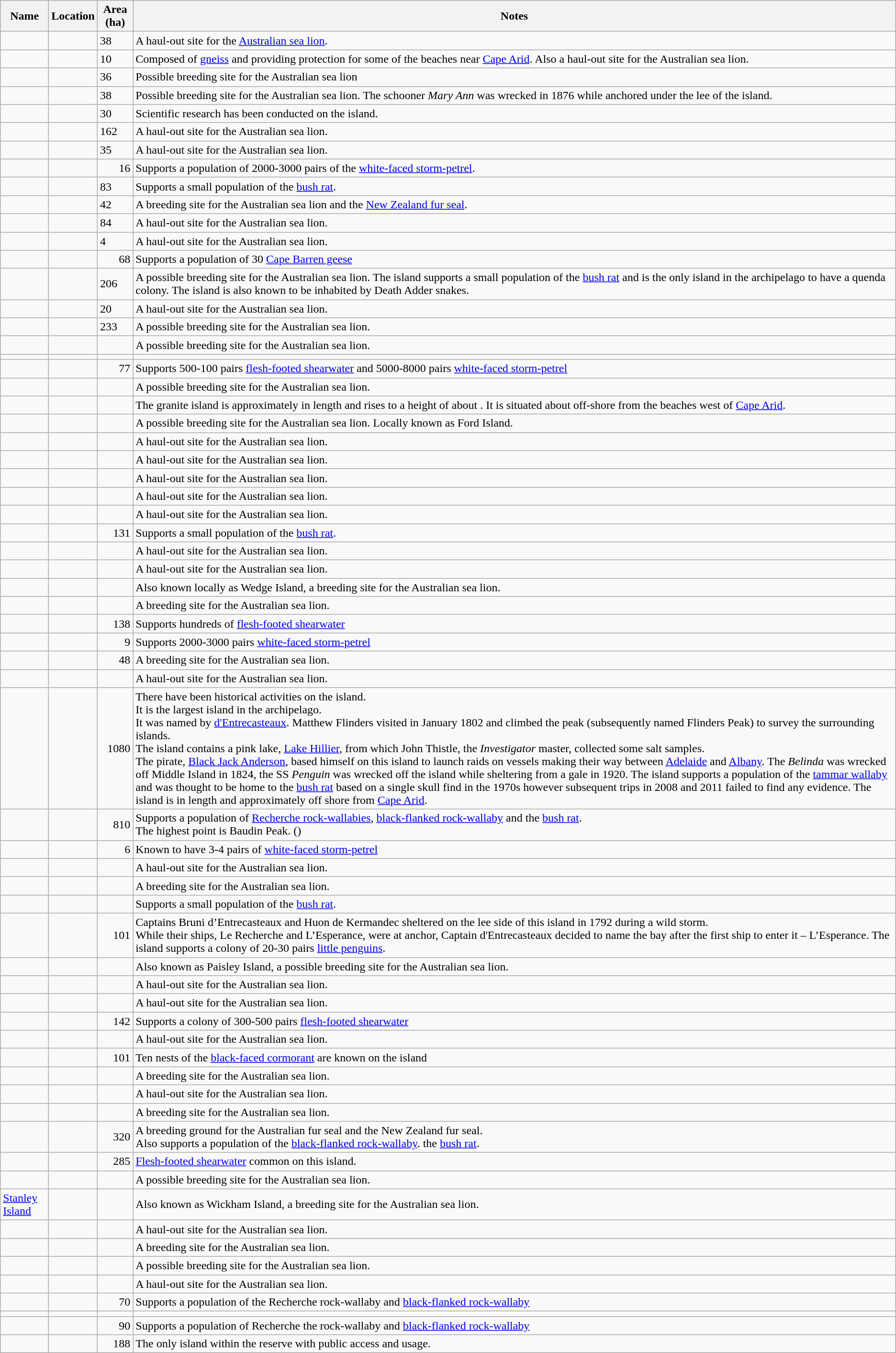<table class="wikitable sortable">
<tr>
<th>Name</th>
<th>Location</th>
<th>Area (ha)</th>
<th>Notes</th>
</tr>
<tr>
<td></td>
<td align=right></td>
<td>38</td>
<td>A haul-out site for the <a href='#'>Australian sea lion</a>.</td>
</tr>
<tr>
<td></td>
<td align=right></td>
<td>10</td>
<td>Composed of <a href='#'>gneiss</a> and providing protection for some of the beaches near <a href='#'>Cape Arid</a>. Also a haul-out site for the Australian sea lion.</td>
</tr>
<tr>
<td></td>
<td align=right></td>
<td>36</td>
<td>Possible breeding site for the Australian sea lion</td>
</tr>
<tr>
<td></td>
<td align=right></td>
<td>38</td>
<td>Possible breeding site for the Australian sea lion. The schooner <em>Mary Ann</em> was wrecked in 1876 while anchored under the lee of the island.</td>
</tr>
<tr>
<td></td>
<td align=right></td>
<td>30</td>
<td>Scientific research has been conducted on the island.</td>
</tr>
<tr>
<td></td>
<td align=right></td>
<td>162</td>
<td>A haul-out site for the Australian sea lion.</td>
</tr>
<tr>
<td></td>
<td align=right></td>
<td>35</td>
<td>A haul-out site for the Australian sea lion.</td>
</tr>
<tr>
<td></td>
<td align=right></td>
<td align=right>16</td>
<td>Supports a population of 2000-3000 pairs of the <a href='#'>white-faced storm-petrel</a>.</td>
</tr>
<tr>
<td></td>
<td align=right></td>
<td>83</td>
<td>Supports a small population of the <a href='#'>bush rat</a>.</td>
</tr>
<tr>
<td></td>
<td align=right></td>
<td>42</td>
<td>A breeding site for the Australian sea lion and the <a href='#'>New Zealand fur seal</a>.</td>
</tr>
<tr>
<td></td>
<td align=right></td>
<td>84</td>
<td>A haul-out site for the Australian sea lion.</td>
</tr>
<tr>
<td></td>
<td align=right></td>
<td>4</td>
<td>A haul-out site for the Australian sea lion.</td>
</tr>
<tr>
<td></td>
<td align=right></td>
<td align=right>68</td>
<td>Supports a population of 30 <a href='#'>Cape Barren geese</a></td>
</tr>
<tr>
<td></td>
<td align=right></td>
<td>206</td>
<td>A possible breeding site for the Australian sea lion. The island supports a small population of the <a href='#'>bush rat</a> and is the only island in the archipelago to have a quenda colony. The island is also known to be inhabited by Death Adder snakes.</td>
</tr>
<tr>
<td></td>
<td align=right></td>
<td>20</td>
<td>A haul-out site for the Australian sea lion.</td>
</tr>
<tr>
<td></td>
<td align=right></td>
<td>233</td>
<td>A possible breeding site for the Australian sea lion.</td>
</tr>
<tr>
<td></td>
<td align=right></td>
<td></td>
<td>A possible breeding site for the Australian sea lion.</td>
</tr>
<tr>
<td></td>
<td align=right></td>
<td></td>
<td></td>
</tr>
<tr>
<td></td>
<td align=right></td>
<td align=right>77</td>
<td>Supports 500-100 pairs <a href='#'>flesh-footed shearwater</a> and 5000-8000 pairs <a href='#'>white-faced storm-petrel</a></td>
</tr>
<tr>
<td></td>
<td align=right></td>
<td></td>
<td>A possible breeding site for the Australian sea lion.</td>
</tr>
<tr>
<td></td>
<td align=right></td>
<td></td>
<td>The granite island is approximately  in length and rises to a height of about . It is situated about  off-shore from the beaches west of <a href='#'>Cape Arid</a>.</td>
</tr>
<tr>
<td></td>
<td align=right></td>
<td></td>
<td>A possible breeding site for the Australian sea lion. Locally known as Ford Island.</td>
</tr>
<tr>
<td></td>
<td align=right></td>
<td></td>
<td>A haul-out site for the Australian sea lion.</td>
</tr>
<tr>
<td></td>
<td align=right></td>
<td></td>
<td>A haul-out site for the Australian sea lion.</td>
</tr>
<tr>
<td></td>
<td align=right></td>
<td></td>
<td>A haul-out site for the Australian sea lion.</td>
</tr>
<tr>
<td></td>
<td align=right></td>
<td></td>
<td>A haul-out site for the Australian sea lion.</td>
</tr>
<tr>
<td></td>
<td align=right></td>
<td></td>
<td>A haul-out site for the Australian sea lion.</td>
</tr>
<tr>
<td></td>
<td align=right></td>
<td align=right>131</td>
<td>Supports a small population of the <a href='#'>bush rat</a>.</td>
</tr>
<tr>
<td></td>
<td align=right></td>
<td></td>
<td>A haul-out site for the Australian sea lion.</td>
</tr>
<tr>
<td></td>
<td align=right></td>
<td></td>
<td>A haul-out site for the Australian sea lion.</td>
</tr>
<tr>
<td></td>
<td align=right></td>
<td></td>
<td>Also known locally as Wedge Island, a breeding site for the Australian sea lion.</td>
</tr>
<tr>
<td></td>
<td align=right></td>
<td></td>
<td>A breeding site for the Australian sea lion.</td>
</tr>
<tr>
<td></td>
<td align=right></td>
<td align=right>138</td>
<td>Supports hundreds of <a href='#'>flesh-footed shearwater</a></td>
</tr>
<tr>
<td></td>
<td align=right></td>
<td align=right>9</td>
<td>Supports 2000-3000 pairs <a href='#'>white-faced storm-petrel</a></td>
</tr>
<tr>
<td></td>
<td align=right></td>
<td align=right>48</td>
<td>A breeding site for the Australian sea lion.</td>
</tr>
<tr>
<td></td>
<td align=right></td>
<td></td>
<td>A haul-out site for the Australian sea lion.</td>
</tr>
<tr>
<td></td>
<td align=right></td>
<td align=right>1080</td>
<td>There have been historical activities on the island.<br>It is the largest island in the archipelago.<br>It was named by <a href='#'>d'Entrecasteaux</a>. Matthew Flinders visited in January 1802 and climbed the  peak (subsequently named Flinders Peak) to survey the surrounding islands.<br>The island contains a pink lake, <a href='#'>Lake Hillier</a>, from which John Thistle, the <em>Investigator</em> master, collected some salt samples.<br>The pirate, <a href='#'>Black Jack Anderson</a>, based himself on this island to launch raids on vessels making their way between <a href='#'>Adelaide</a> and <a href='#'>Albany</a>. The <em>Belinda</em> was wrecked off Middle Island in 1824, the SS <em>Penguin</em> was wrecked off the island while sheltering from a gale in 1920. The island supports a population of the <a href='#'>tammar wallaby</a> and was thought to be home to the <a href='#'>bush rat</a> based on a single skull find in the 1970s however subsequent trips in 2008 and 2011 failed to find any evidence. The island is  in length and approximately  off shore from <a href='#'>Cape Arid</a>.</td>
</tr>
<tr>
<td></td>
<td align=right></td>
<td align=right>810</td>
<td>Supports a population of <a href='#'>Recherche rock-wallabies</a>, <a href='#'>black-flanked rock-wallaby</a> and the <a href='#'>bush rat</a>.<br>The highest point is Baudin Peak. ()</td>
</tr>
<tr>
<td></td>
<td align=right></td>
<td align=right>6</td>
<td>Known to have 3-4 pairs of <a href='#'>white-faced storm-petrel</a></td>
</tr>
<tr>
<td></td>
<td align=right></td>
<td></td>
<td>A haul-out site for the Australian sea lion.</td>
</tr>
<tr>
<td></td>
<td align=right></td>
<td></td>
<td>A breeding site for the Australian sea lion.</td>
</tr>
<tr>
<td></td>
<td align=right></td>
<td></td>
<td>Supports a small population of the <a href='#'>bush rat</a>.</td>
</tr>
<tr>
<td></td>
<td align=right></td>
<td align=right>101</td>
<td>Captains Bruni d’Entrecasteaux and Huon de Kermandec sheltered on the lee side of this island in 1792 during a wild storm.<br>While their ships, Le Recherche and L’Esperance, were at anchor, Captain d'Entrecasteaux decided to name the bay after the first ship to enter it – L’Esperance. The island supports a colony of 20-30 pairs <a href='#'>little penguins</a>.</td>
</tr>
<tr>
<td></td>
<td align=right></td>
<td></td>
<td>Also known as Paisley Island, a possible breeding site for the Australian sea lion.</td>
</tr>
<tr>
<td></td>
<td align=right></td>
<td></td>
<td>A haul-out site for the Australian sea lion.</td>
</tr>
<tr>
<td></td>
<td align=right></td>
<td></td>
<td>A haul-out site for the Australian sea lion.</td>
</tr>
<tr>
<td></td>
<td align=right></td>
<td align=right>142</td>
<td>Supports a colony of 300-500 pairs <a href='#'>flesh-footed shearwater</a></td>
</tr>
<tr>
<td></td>
<td align=right></td>
<td></td>
<td>A haul-out site for the Australian sea lion.</td>
</tr>
<tr>
<td></td>
<td align=right></td>
<td align=right>101</td>
<td>Ten nests of the <a href='#'>black-faced cormorant</a> are known on the island</td>
</tr>
<tr>
<td></td>
<td align=right></td>
<td></td>
<td>A breeding site for the Australian sea lion.</td>
</tr>
<tr>
<td></td>
<td align=right></td>
<td></td>
<td>A haul-out site for the Australian sea lion.</td>
</tr>
<tr>
<td></td>
<td align=right></td>
<td></td>
<td>A breeding site for the Australian sea lion.</td>
</tr>
<tr>
<td></td>
<td align=right></td>
<td align=right>320</td>
<td>A breeding ground for the Australian fur seal and the New Zealand fur seal.<br>Also supports a population of the <a href='#'>black-flanked rock-wallaby</a>. the <a href='#'>bush rat</a>.</td>
</tr>
<tr>
<td></td>
<td align=right></td>
<td align=right>285</td>
<td><a href='#'>Flesh-footed shearwater</a> common on this island.</td>
</tr>
<tr>
<td></td>
<td align=right></td>
<td></td>
<td>A possible breeding site for the Australian sea lion.</td>
</tr>
<tr>
<td><a href='#'>Stanley Island</a></td>
<td align="right"></td>
<td></td>
<td>Also known as Wickham Island, a breeding site for the Australian sea lion.</td>
</tr>
<tr>
<td></td>
<td align=right></td>
<td></td>
<td>A haul-out site for the Australian sea lion.</td>
</tr>
<tr>
<td></td>
<td align=right></td>
<td></td>
<td>A breeding site for the Australian sea lion.</td>
</tr>
<tr>
<td></td>
<td align=right></td>
<td></td>
<td>A possible breeding site for the Australian sea lion.</td>
</tr>
<tr>
<td></td>
<td align=right></td>
<td></td>
<td>A haul-out site for the Australian sea lion.</td>
</tr>
<tr>
<td></td>
<td align=right></td>
<td align=right>70</td>
<td>Supports a population of the Recherche rock-wallaby and <a href='#'>black-flanked rock-wallaby</a></td>
</tr>
<tr>
<td></td>
<td align=right></td>
<td></td>
<td></td>
</tr>
<tr>
<td></td>
<td align=right></td>
<td align=right>90</td>
<td>Supports a population of Recherche the rock-wallaby and <a href='#'>black-flanked rock-wallaby</a></td>
</tr>
<tr>
<td></td>
<td align=right></td>
<td align=right>188</td>
<td>The only island within the reserve with public access and usage.</td>
</tr>
</table>
